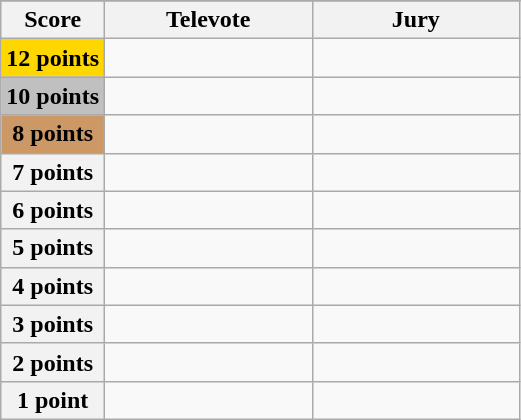<table class="wikitable">
<tr>
</tr>
<tr>
<th scope="col" width="20%">Score</th>
<th scope="col" width="40%">Televote</th>
<th scope="col" width="40%">Jury</th>
</tr>
<tr>
<th scope="row" style="background:gold">12 points</th>
<td></td>
<td></td>
</tr>
<tr>
<th scope="row" style="background:silver">10 points</th>
<td></td>
<td></td>
</tr>
<tr>
<th scope="row" style="background:#CC9966">8 points</th>
<td></td>
<td></td>
</tr>
<tr>
<th scope="row">7 points</th>
<td></td>
<td></td>
</tr>
<tr>
<th scope="row">6 points</th>
<td></td>
<td></td>
</tr>
<tr>
<th scope="row">5 points</th>
<td></td>
<td></td>
</tr>
<tr>
<th scope="row">4 points</th>
<td></td>
<td></td>
</tr>
<tr>
<th scope="row">3 points</th>
<td></td>
<td></td>
</tr>
<tr>
<th scope="row">2 points</th>
<td></td>
<td></td>
</tr>
<tr>
<th scope="row">1 point</th>
<td></td>
<td></td>
</tr>
</table>
